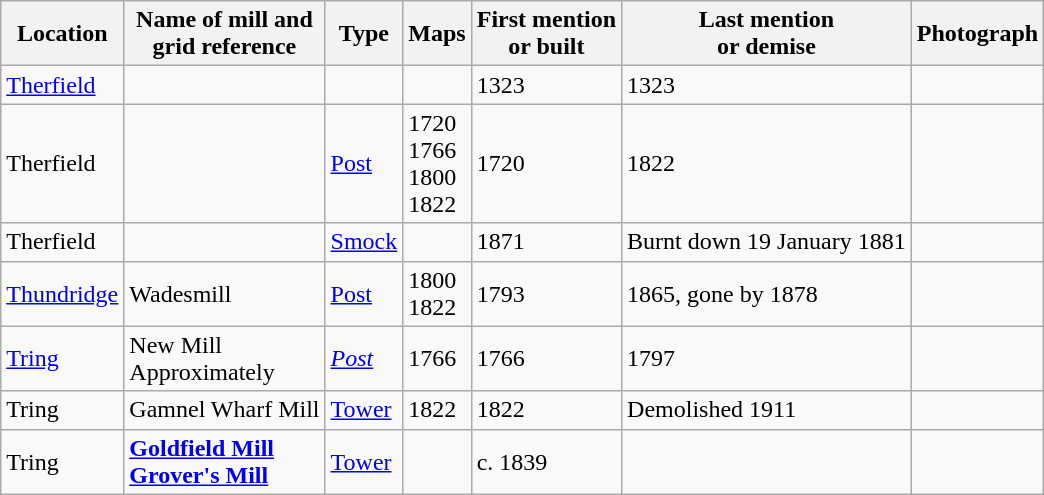<table class="wikitable">
<tr>
<th>Location</th>
<th>Name of mill and<br>grid reference</th>
<th>Type</th>
<th>Maps</th>
<th>First mention<br>or built</th>
<th>Last mention<br> or demise</th>
<th>Photograph</th>
</tr>
<tr>
<td><a href='#'>Therfield</a></td>
<td></td>
<td></td>
<td></td>
<td>1323</td>
<td>1323</td>
<td></td>
</tr>
<tr>
<td>Therfield</td>
<td></td>
<td><a href='#'>Post</a></td>
<td>1720<br>1766<br>1800<br>1822</td>
<td>1720</td>
<td>1822</td>
<td></td>
</tr>
<tr>
<td>Therfield</td>
<td></td>
<td><a href='#'>Smock</a></td>
<td></td>
<td>1871</td>
<td>Burnt down 19 January 1881</td>
<td></td>
</tr>
<tr>
<td><a href='#'>Thundridge</a></td>
<td>Wadesmill<br></td>
<td><a href='#'>Post</a></td>
<td>1800<br>1822</td>
<td>1793</td>
<td>1865, gone by 1878</td>
<td></td>
</tr>
<tr>
<td><a href='#'>Tring</a></td>
<td>New Mill<br>Approximately<br></td>
<td><em><a href='#'>Post</a></em></td>
<td>1766</td>
<td>1766</td>
<td>1797</td>
<td></td>
</tr>
<tr>
<td>Tring</td>
<td>Gamnel Wharf Mill<br></td>
<td><a href='#'>Tower</a></td>
<td>1822</td>
<td>1822</td>
<td>Demolished 1911</td>
<td></td>
</tr>
<tr>
<td>Tring</td>
<td><strong><a href='#'>Goldfield Mill<br>Grover's Mill</a></strong><br></td>
<td><a href='#'>Tower</a></td>
<td></td>
<td>c. 1839</td>
<td></td>
<td></td>
</tr>
</table>
